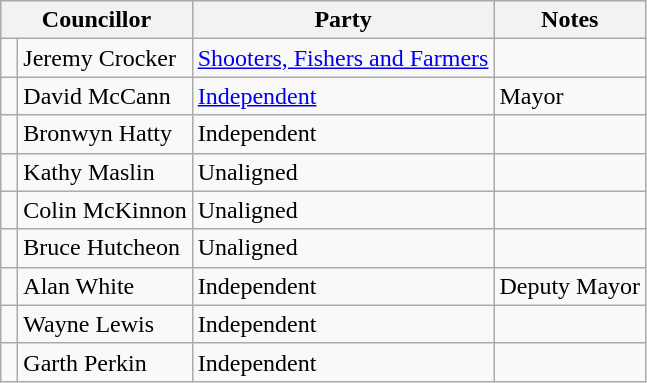<table class="wikitable">
<tr>
<th colspan="2">Councillor</th>
<th>Party</th>
<th>Notes</th>
</tr>
<tr>
<td> </td>
<td>Jeremy Crocker</td>
<td><a href='#'>Shooters, Fishers and Farmers</a></td>
<td></td>
</tr>
<tr>
<td> </td>
<td>David McCann</td>
<td><a href='#'>Independent</a></td>
<td>Mayor</td>
</tr>
<tr>
<td> </td>
<td>Bronwyn Hatty</td>
<td>Independent</td>
<td></td>
</tr>
<tr>
<td> </td>
<td>Kathy Maslin</td>
<td>Unaligned</td>
<td></td>
</tr>
<tr>
<td> </td>
<td>Colin McKinnon</td>
<td>Unaligned</td>
<td></td>
</tr>
<tr>
<td> </td>
<td>Bruce Hutcheon</td>
<td>Unaligned</td>
<td></td>
</tr>
<tr>
<td> </td>
<td>Alan White</td>
<td>Independent</td>
<td>Deputy Mayor</td>
</tr>
<tr>
<td> </td>
<td>Wayne Lewis</td>
<td>Independent</td>
<td></td>
</tr>
<tr>
<td> </td>
<td>Garth Perkin</td>
<td>Independent</td>
<td></td>
</tr>
</table>
